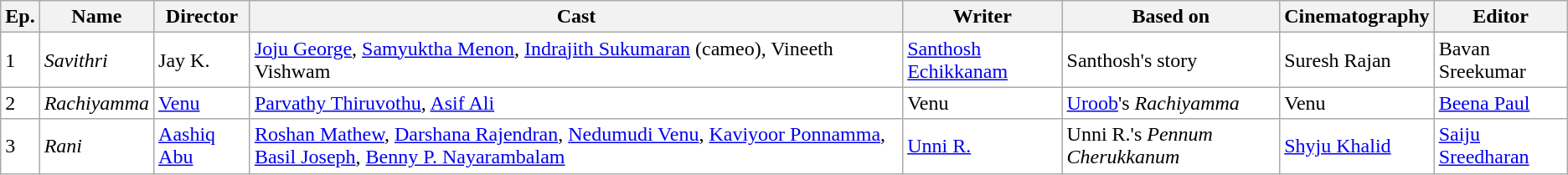<table class="wikitable sortable" style="background:#ffffff;">
<tr>
<th scope="col" style="width:1%;">Ep.</th>
<th>Name</th>
<th>Director</th>
<th>Cast</th>
<th>Writer</th>
<th>Based on</th>
<th>Cinematography</th>
<th>Editor</th>
</tr>
<tr>
<td>1</td>
<td><em>Savithri</em></td>
<td>Jay K.</td>
<td><a href='#'>Joju George</a>, <a href='#'>Samyuktha Menon</a>, <a href='#'>Indrajith Sukumaran</a> (cameo), Vineeth Vishwam</td>
<td><a href='#'>Santhosh Echikkanam</a></td>
<td>Santhosh's story</td>
<td>Suresh Rajan</td>
<td>Bavan Sreekumar</td>
</tr>
<tr>
<td>2</td>
<td><em>Rachiyamma</em></td>
<td><a href='#'>Venu</a></td>
<td><a href='#'>Parvathy Thiruvothu</a>, <a href='#'>Asif Ali</a></td>
<td>Venu</td>
<td><a href='#'>Uroob</a>'s <em>Rachiyamma</em></td>
<td>Venu</td>
<td><a href='#'>Beena Paul</a></td>
</tr>
<tr>
<td>3</td>
<td><em>Rani</em></td>
<td><a href='#'>Aashiq Abu</a></td>
<td><a href='#'>Roshan Mathew</a>, <a href='#'>Darshana Rajendran</a>, <a href='#'>Nedumudi Venu</a>, <a href='#'>Kaviyoor Ponnamma</a>, <a href='#'>Basil Joseph</a>, <a href='#'>Benny P. Nayarambalam</a></td>
<td><a href='#'>Unni R.</a></td>
<td>Unni R.'s <em>Pennum Cherukkanum</em></td>
<td><a href='#'>Shyju Khalid</a></td>
<td><a href='#'>Saiju Sreedharan</a></td>
</tr>
</table>
